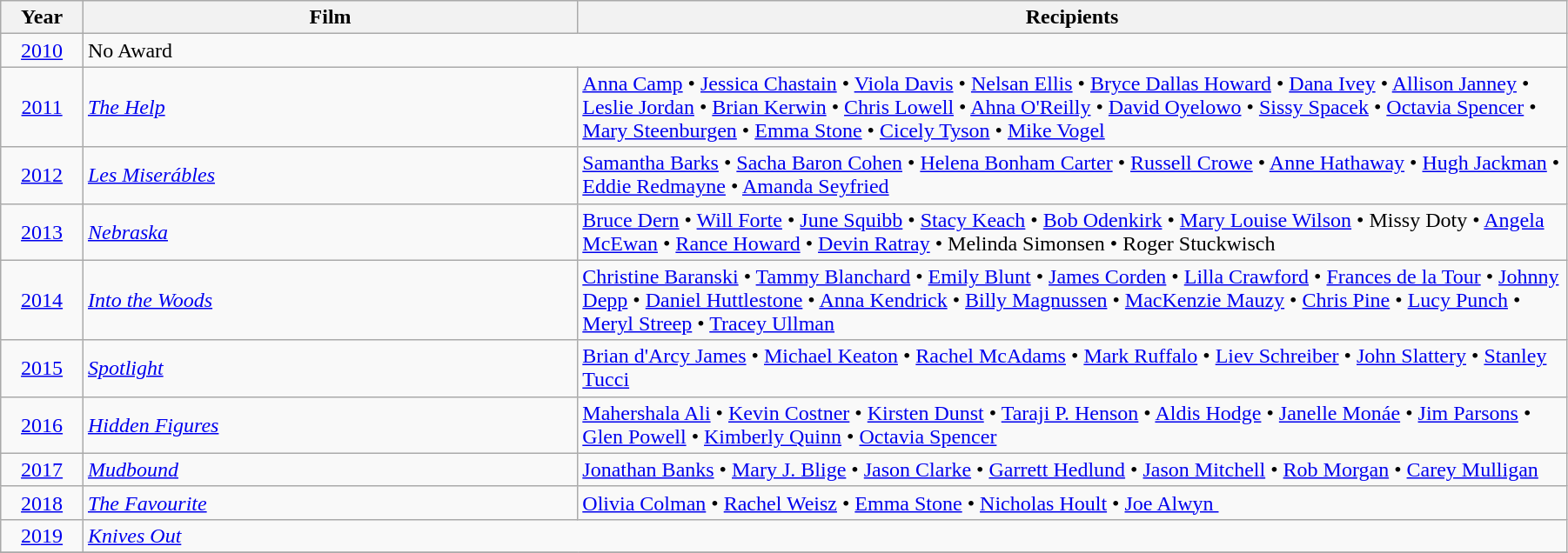<table class="wikitable" width="95%" cellpadding="5">
<tr>
<th width="5%">Year</th>
<th width="30%">Film</th>
<th width="60%">Recipients</th>
</tr>
<tr>
<td style="text-align:center;"><a href='#'>2010</a></td>
<td colspan=2>No Award</td>
</tr>
<tr>
<td style="text-align:center;"><a href='#'>2011</a></td>
<td><em><a href='#'>The Help</a></em></td>
<td><a href='#'>Anna Camp</a> • <a href='#'>Jessica Chastain</a> • <a href='#'>Viola Davis</a> • <a href='#'>Nelsan Ellis</a> • <a href='#'>Bryce Dallas Howard</a> • <a href='#'>Dana Ivey</a> • <a href='#'>Allison Janney</a> • <a href='#'>Leslie Jordan</a> • <a href='#'>Brian Kerwin</a> • <a href='#'>Chris Lowell</a> • <a href='#'>Ahna O'Reilly</a> • <a href='#'>David Oyelowo</a> • <a href='#'>Sissy Spacek</a> • <a href='#'>Octavia Spencer</a> • <a href='#'>Mary Steenburgen</a> • <a href='#'>Emma Stone</a> • <a href='#'>Cicely Tyson</a> • <a href='#'>Mike Vogel</a></td>
</tr>
<tr>
<td style="text-align:center;"><a href='#'>2012</a></td>
<td><em><a href='#'>Les Miserábles</a></em></td>
<td><a href='#'>Samantha Barks</a> • <a href='#'>Sacha Baron Cohen</a> • <a href='#'>Helena Bonham Carter</a> • <a href='#'>Russell Crowe</a> • <a href='#'>Anne Hathaway</a> • <a href='#'>Hugh Jackman</a> • <a href='#'>Eddie Redmayne</a> • <a href='#'>Amanda Seyfried</a></td>
</tr>
<tr>
<td style="text-align:center;"><a href='#'>2013</a></td>
<td><em><a href='#'>Nebraska</a></em></td>
<td><a href='#'>Bruce Dern</a> • <a href='#'>Will Forte</a> • <a href='#'>June Squibb</a> • <a href='#'>Stacy Keach</a> • <a href='#'>Bob Odenkirk</a> • <a href='#'>Mary Louise Wilson</a> • Missy Doty • <a href='#'>Angela McEwan</a> • <a href='#'>Rance Howard</a> • <a href='#'>Devin Ratray</a> • Melinda Simonsen • Roger Stuckwisch</td>
</tr>
<tr>
<td style="text-align:center;"><a href='#'>2014</a></td>
<td><em><a href='#'>Into the Woods</a></em></td>
<td><a href='#'>Christine Baranski</a> • <a href='#'>Tammy Blanchard</a> • <a href='#'>Emily Blunt</a> • <a href='#'>James Corden</a> • <a href='#'>Lilla Crawford</a> • <a href='#'>Frances de la Tour</a> • <a href='#'>Johnny Depp</a> • <a href='#'>Daniel Huttlestone</a> • <a href='#'>Anna Kendrick</a> • <a href='#'>Billy Magnussen</a> • <a href='#'>MacKenzie Mauzy</a> • <a href='#'>Chris Pine</a> • <a href='#'>Lucy Punch</a> • <a href='#'>Meryl Streep</a> • <a href='#'>Tracey Ullman</a></td>
</tr>
<tr>
<td style="text-align:center;"><a href='#'>2015</a><br></td>
<td><em><a href='#'>Spotlight</a></em></td>
<td><a href='#'>Brian d'Arcy James</a> • <a href='#'>Michael Keaton</a> • <a href='#'>Rachel McAdams</a> • <a href='#'>Mark Ruffalo</a> • <a href='#'>Liev Schreiber</a> • <a href='#'>John Slattery</a> • <a href='#'>Stanley Tucci</a></td>
</tr>
<tr>
<td style="text-align:center;"><a href='#'>2016</a><br></td>
<td><em><a href='#'>Hidden Figures</a></em></td>
<td><a href='#'>Mahershala Ali</a> • <a href='#'>Kevin Costner</a> • <a href='#'>Kirsten Dunst</a> • <a href='#'>Taraji P. Henson</a> • <a href='#'>Aldis Hodge</a> • <a href='#'>Janelle Monáe</a> • <a href='#'>Jim Parsons</a> • <a href='#'>Glen Powell</a> • <a href='#'>Kimberly Quinn</a> • <a href='#'>Octavia Spencer</a></td>
</tr>
<tr>
<td style="text-align:center;"><a href='#'>2017</a><br></td>
<td><em><a href='#'>Mudbound</a></em></td>
<td><a href='#'>Jonathan Banks</a> • <a href='#'>Mary J. Blige</a> • <a href='#'>Jason Clarke</a> • <a href='#'>Garrett Hedlund</a> • <a href='#'>Jason Mitchell</a> • <a href='#'>Rob Morgan</a> • <a href='#'>Carey Mulligan</a></td>
</tr>
<tr>
<td style="text-align:center;"><a href='#'>2018</a><br></td>
<td><em><a href='#'>The Favourite</a></em></td>
<td><a href='#'>Olivia Colman</a> • <a href='#'>Rachel Weisz</a> • <a href='#'>Emma Stone</a> • <a href='#'>Nicholas Hoult</a> • <a href='#'>Joe Alwyn </a></td>
</tr>
<tr>
<td style="text-align:center;"><a href='#'>2019</a><br></td>
<td colspan="2"><em><a href='#'>Knives Out</a></em></td>
</tr>
<tr>
</tr>
</table>
